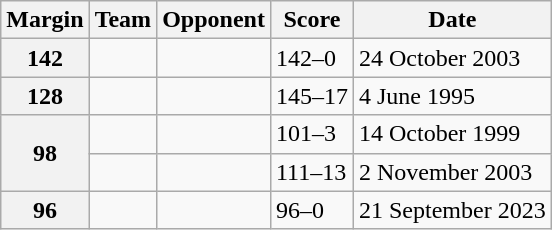<table class="wikitable">
<tr>
<th>Margin</th>
<th>Team</th>
<th>Opponent</th>
<th>Score</th>
<th>Date</th>
</tr>
<tr>
<th>142</th>
<td></td>
<td></td>
<td>142–0</td>
<td>24 October 2003</td>
</tr>
<tr>
<th>128</th>
<td></td>
<td></td>
<td>145–17</td>
<td>4 June 1995</td>
</tr>
<tr>
<th rowspan="2">98</th>
<td></td>
<td></td>
<td>101–3</td>
<td>14 October 1999</td>
</tr>
<tr>
<td></td>
<td></td>
<td>111–13</td>
<td>2 November 2003</td>
</tr>
<tr>
<th>96</th>
<td></td>
<td></td>
<td>96–0</td>
<td>21 September 2023</td>
</tr>
</table>
